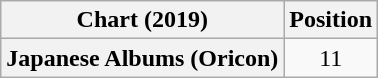<table class="wikitable plainrowheaders" style="text-align:center">
<tr>
<th scope="col">Chart (2019)</th>
<th scope="col">Position</th>
</tr>
<tr>
<th scope="row">Japanese Albums (Oricon)</th>
<td>11</td>
</tr>
</table>
